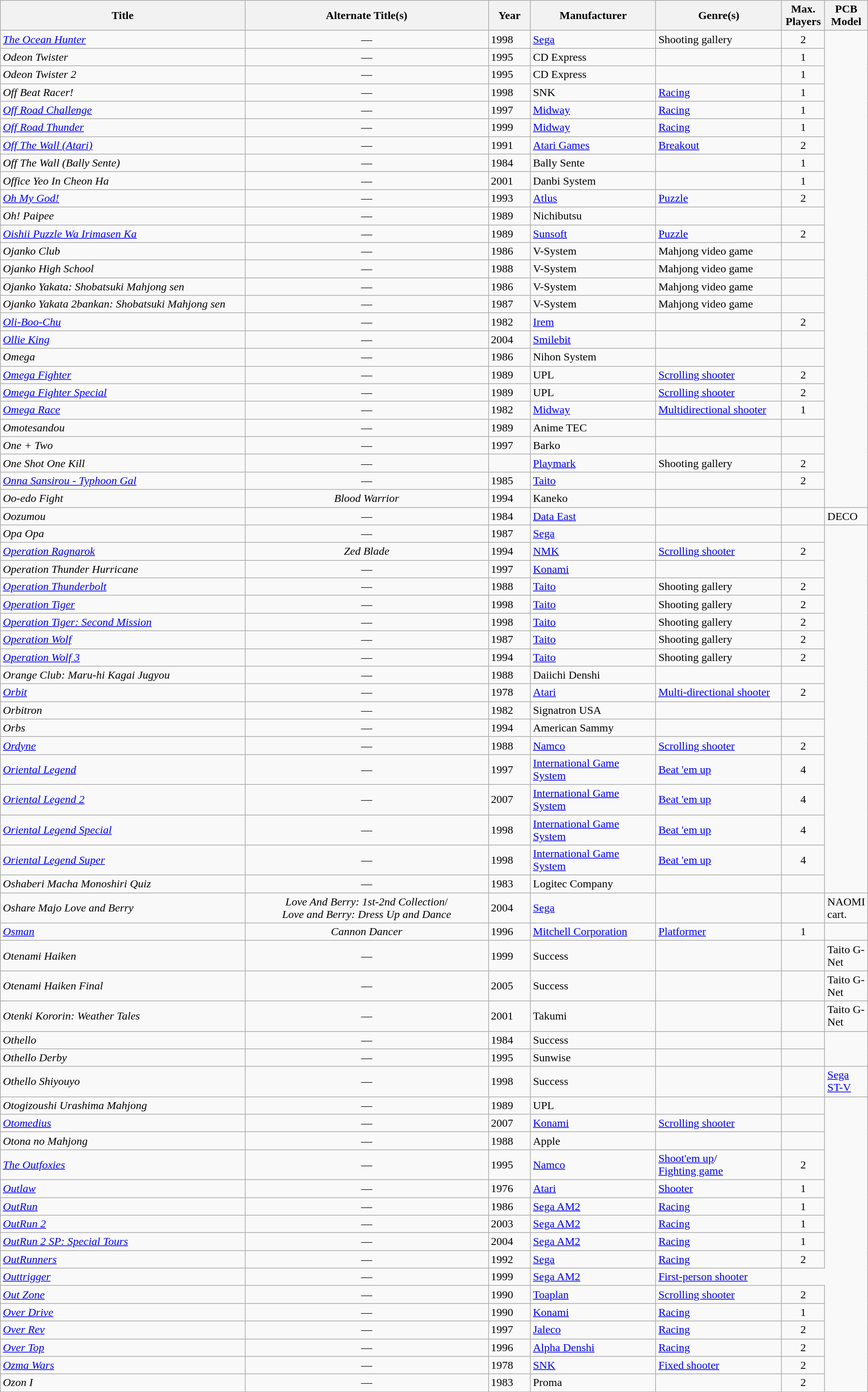<table class="wikitable sortable">
<tr>
<th width=30%>Title</th>
<th width=30%>Alternate Title(s)</th>
<th width=5%>Year</th>
<th width=15%>Manufacturer</th>
<th width=15%>Genre(s)</th>
<th width=5%>Max. Players</th>
<th width=15%>PCB Model</th>
</tr>
<tr>
<td><em><a href='#'>The Ocean Hunter</a></em></td>
<td style="text-align:center;">—</td>
<td>1998</td>
<td><a href='#'>Sega</a></td>
<td>Shooting gallery</td>
<td style="text-align:center;">2</td>
</tr>
<tr>
<td><em>Odeon Twister</em></td>
<td style="text-align:center;">—</td>
<td>1995</td>
<td>CD Express</td>
<td></td>
<td style="text-align:center;">1</td>
</tr>
<tr>
<td><em>Odeon Twister 2</em></td>
<td style="text-align:center;">—</td>
<td>1995</td>
<td>CD Express</td>
<td></td>
<td style="text-align:center;">1</td>
</tr>
<tr>
<td><em>Off Beat Racer!</em></td>
<td style="text-align:center;">—</td>
<td>1998</td>
<td>SNK</td>
<td><a href='#'>Racing</a></td>
<td style="text-align:center;">1</td>
</tr>
<tr>
<td><em><a href='#'>Off Road Challenge</a></em></td>
<td style="text-align:center;">—</td>
<td>1997</td>
<td><a href='#'>Midway</a></td>
<td><a href='#'>Racing</a></td>
<td style="text-align:center;">1</td>
</tr>
<tr>
<td><em><a href='#'>Off Road Thunder</a></em></td>
<td style="text-align:center;">—</td>
<td>1999</td>
<td><a href='#'>Midway</a></td>
<td><a href='#'>Racing</a></td>
<td style="text-align:center;">1</td>
</tr>
<tr>
<td><em><a href='#'>Off The Wall (Atari)</a></em></td>
<td style="text-align:center;">—</td>
<td>1991</td>
<td><a href='#'>Atari Games</a></td>
<td><a href='#'>Breakout</a></td>
<td style="text-align:center;">2</td>
</tr>
<tr>
<td><em>Off The Wall (Bally Sente)</em></td>
<td style="text-align:center;">—</td>
<td>1984</td>
<td>Bally Sente</td>
<td></td>
<td style="text-align:center;">1</td>
</tr>
<tr>
<td><em>Office Yeo In Cheon Ha</em></td>
<td style="text-align:center;">—</td>
<td>2001</td>
<td>Danbi System</td>
<td></td>
<td style="text-align:center;">1</td>
</tr>
<tr>
<td><em><a href='#'>Oh My God!</a></em></td>
<td style="text-align:center;">—</td>
<td>1993</td>
<td><a href='#'>Atlus</a></td>
<td><a href='#'>Puzzle</a></td>
<td style="text-align:center;">2</td>
</tr>
<tr>
<td><em>Oh! Paipee</em></td>
<td style="text-align:center;">—</td>
<td>1989</td>
<td>Nichibutsu</td>
<td></td>
<td></td>
</tr>
<tr>
<td><em><a href='#'>Oishii Puzzle Wa Irimasen Ka</a></em></td>
<td style="text-align:center;">—</td>
<td>1989</td>
<td><a href='#'>Sunsoft</a></td>
<td><a href='#'>Puzzle</a></td>
<td style="text-align:center;">2</td>
</tr>
<tr>
<td><em>Ojanko Club</em></td>
<td style="text-align:center;">—</td>
<td>1986</td>
<td>V-System</td>
<td>Mahjong video game</td>
<td></td>
</tr>
<tr>
<td><em>Ojanko High School</em></td>
<td style="text-align:center;">—</td>
<td>1988</td>
<td>V-System</td>
<td>Mahjong video game</td>
<td></td>
</tr>
<tr>
<td><em>Ojanko Yakata: Shobatsuki Mahjong sen</em></td>
<td style="text-align:center;">—</td>
<td>1986</td>
<td>V-System</td>
<td>Mahjong video game</td>
<td></td>
</tr>
<tr>
<td><em>Ojanko Yakata 2bankan: Shobatsuki Mahjong sen</em></td>
<td style="text-align:center;">—</td>
<td>1987</td>
<td>V-System</td>
<td>Mahjong video game</td>
<td></td>
</tr>
<tr>
<td><em><a href='#'>Oli-Boo-Chu</a></em></td>
<td style="text-align:center;">—</td>
<td>1982</td>
<td><a href='#'>Irem</a></td>
<td></td>
<td style="text-align:center;">2</td>
</tr>
<tr>
<td><em><a href='#'>Ollie King</a></em></td>
<td style="text-align:center;">—</td>
<td>2004</td>
<td><a href='#'>Smilebit</a></td>
<td></td>
<td></td>
</tr>
<tr>
<td><em>Omega</em></td>
<td style="text-align:center;">—</td>
<td>1986</td>
<td>Nihon System</td>
<td></td>
<td></td>
</tr>
<tr>
<td><em><a href='#'>Omega Fighter</a></em></td>
<td style="text-align:center;">—</td>
<td>1989</td>
<td>UPL</td>
<td><a href='#'>Scrolling shooter</a></td>
<td style="text-align:center;">2</td>
</tr>
<tr>
<td><em><a href='#'>Omega Fighter Special</a></em></td>
<td style="text-align:center;">—</td>
<td>1989</td>
<td>UPL</td>
<td><a href='#'>Scrolling shooter</a></td>
<td style="text-align:center;">2</td>
</tr>
<tr>
<td><em><a href='#'>Omega Race</a></em></td>
<td style="text-align:center;">—</td>
<td>1982</td>
<td><a href='#'>Midway</a></td>
<td><a href='#'>Multidirectional shooter</a></td>
<td style="text-align:center;">1</td>
</tr>
<tr>
<td><em>Omotesandou</em></td>
<td style="text-align:center;">—</td>
<td>1989</td>
<td>Anime TEC</td>
<td></td>
<td></td>
</tr>
<tr>
<td><em>One + Two</em></td>
<td style="text-align:center;">—</td>
<td>1997</td>
<td>Barko</td>
<td></td>
<td></td>
</tr>
<tr>
<td><em>One Shot One Kill</em></td>
<td style="text-align:center;">—</td>
<td></td>
<td><a href='#'>Playmark</a></td>
<td>Shooting gallery</td>
<td style="text-align:center;">2</td>
</tr>
<tr>
<td><em><a href='#'>Onna Sansirou - Typhoon Gal</a></em></td>
<td style="text-align:center;">—</td>
<td>1985</td>
<td><a href='#'>Taito</a></td>
<td></td>
<td style="text-align:center;">2</td>
</tr>
<tr>
<td><em>Oo-edo Fight</em></td>
<td style="text-align:center;"><em>Blood Warrior</em></td>
<td>1994</td>
<td>Kaneko</td>
<td></td>
<td></td>
</tr>
<tr>
<td><em>Oozumou</em></td>
<td style="text-align:center;">—</td>
<td>1984</td>
<td><a href='#'>Data East</a></td>
<td></td>
<td></td>
<td>DECO</td>
</tr>
<tr>
<td><em>Opa Opa</em></td>
<td style="text-align:center;">—</td>
<td>1987</td>
<td><a href='#'>Sega</a></td>
<td></td>
<td></td>
</tr>
<tr>
<td><em><a href='#'>Operation Ragnarok</a></em></td>
<td style="text-align:center;"><em>Zed Blade</em></td>
<td>1994</td>
<td><a href='#'>NMK</a></td>
<td><a href='#'>Scrolling shooter</a></td>
<td style="text-align:center;">2</td>
</tr>
<tr>
<td><em>Operation Thunder Hurricane</em></td>
<td style="text-align:center;">—</td>
<td>1997</td>
<td><a href='#'>Konami</a></td>
<td></td>
<td></td>
</tr>
<tr>
<td><em><a href='#'>Operation Thunderbolt</a></em></td>
<td style="text-align:center;">—</td>
<td>1988</td>
<td><a href='#'>Taito</a></td>
<td>Shooting gallery</td>
<td style="text-align:center;">2</td>
</tr>
<tr>
<td><em><a href='#'>Operation Tiger</a></em></td>
<td style="text-align:center;">—</td>
<td>1998</td>
<td><a href='#'>Taito</a></td>
<td>Shooting gallery</td>
<td style="text-align:center;">2</td>
</tr>
<tr>
<td><em><a href='#'>Operation Tiger: Second Mission</a></em></td>
<td style="text-align:center;">—</td>
<td>1998</td>
<td><a href='#'>Taito</a></td>
<td>Shooting gallery</td>
<td style="text-align:center;">2</td>
</tr>
<tr>
<td><em><a href='#'>Operation Wolf</a></em></td>
<td style="text-align:center;">—</td>
<td>1987</td>
<td><a href='#'>Taito</a></td>
<td>Shooting gallery</td>
<td style="text-align:center;">2</td>
</tr>
<tr>
<td><em><a href='#'>Operation Wolf 3</a></em></td>
<td style="text-align:center;">—</td>
<td>1994</td>
<td><a href='#'>Taito</a></td>
<td>Shooting gallery</td>
<td style="text-align:center;">2</td>
</tr>
<tr>
<td><em>Orange Club: Maru-hi Kagai Jugyou</em></td>
<td style="text-align:center;">—</td>
<td>1988</td>
<td>Daiichi Denshi</td>
<td></td>
<td></td>
</tr>
<tr>
<td><em><a href='#'>Orbit</a></em></td>
<td style="text-align:center;">—</td>
<td>1978</td>
<td><a href='#'>Atari</a></td>
<td><a href='#'>Multi-directional shooter</a></td>
<td style="text-align:center;">2</td>
</tr>
<tr>
<td><em>Orbitron</em></td>
<td style="text-align:center;">—</td>
<td>1982</td>
<td>Signatron USA</td>
<td></td>
<td></td>
</tr>
<tr>
<td><em>Orbs</em></td>
<td style="text-align:center;">—</td>
<td>1994</td>
<td>American Sammy</td>
<td></td>
<td></td>
</tr>
<tr>
<td><em><a href='#'>Ordyne</a></em></td>
<td style="text-align:center;">—</td>
<td>1988</td>
<td><a href='#'>Namco</a></td>
<td><a href='#'>Scrolling shooter</a></td>
<td style="text-align:center;">2</td>
</tr>
<tr>
<td><em><a href='#'>Oriental Legend</a></em></td>
<td style="text-align:center;">—</td>
<td>1997</td>
<td><a href='#'>International Game System</a></td>
<td><a href='#'>Beat 'em up</a></td>
<td style="text-align:center;">4</td>
</tr>
<tr>
<td><em><a href='#'>Oriental Legend 2</a></em></td>
<td style="text-align:center;">—</td>
<td>2007</td>
<td><a href='#'>International Game System</a></td>
<td><a href='#'>Beat 'em up</a></td>
<td style="text-align:center;">4</td>
</tr>
<tr>
<td><em><a href='#'>Oriental Legend Special</a></em></td>
<td style="text-align:center;">—</td>
<td>1998</td>
<td><a href='#'>International Game System</a></td>
<td><a href='#'>Beat 'em up</a></td>
<td style="text-align:center;">4</td>
</tr>
<tr>
<td><em><a href='#'>Oriental Legend Super</a></em></td>
<td style="text-align:center;">—</td>
<td>1998</td>
<td><a href='#'>International Game System</a></td>
<td><a href='#'>Beat 'em up</a></td>
<td style="text-align:center;">4</td>
</tr>
<tr>
<td><em>Oshaberi Macha Monoshiri Quiz</em></td>
<td style="text-align:center;">—</td>
<td>1983</td>
<td>Logitec Company</td>
<td></td>
<td></td>
</tr>
<tr>
<td><em>Oshare Majo Love and Berry</em></td>
<td style="text-align:center;"><em>Love And Berry: 1st-2nd Collection</em>/<br><em>Love and Berry: Dress Up and Dance</em></td>
<td>2004</td>
<td><a href='#'>Sega</a></td>
<td></td>
<td></td>
<td>NAOMI cart.</td>
</tr>
<tr>
<td><em><a href='#'>Osman</a></em></td>
<td style="text-align:center;"><em>Cannon Dancer</em></td>
<td>1996</td>
<td><a href='#'>Mitchell Corporation</a></td>
<td><a href='#'>Platformer</a></td>
<td style="text-align:center;">1</td>
</tr>
<tr>
<td><em>Otenami Haiken</em></td>
<td style="text-align:center;">—</td>
<td>1999</td>
<td>Success</td>
<td></td>
<td></td>
<td>Taito G-Net</td>
</tr>
<tr>
<td><em>Otenami Haiken Final</em></td>
<td style="text-align:center;">—</td>
<td>2005</td>
<td>Success</td>
<td></td>
<td></td>
<td>Taito G-Net</td>
</tr>
<tr>
<td><em>Otenki Kororin: Weather Tales</em></td>
<td style="text-align:center;">—</td>
<td>2001</td>
<td>Takumi</td>
<td></td>
<td></td>
<td>Taito G-Net</td>
</tr>
<tr>
<td><em>Othello</em></td>
<td style="text-align:center;">—</td>
<td>1984</td>
<td>Success</td>
<td></td>
<td></td>
</tr>
<tr>
<td><em>Othello Derby</em></td>
<td style="text-align:center;">—</td>
<td>1995</td>
<td>Sunwise</td>
<td></td>
<td></td>
</tr>
<tr>
<td><em>Othello Shiyouyo</em></td>
<td style="text-align:center;">—</td>
<td>1998</td>
<td>Success</td>
<td></td>
<td></td>
<td><a href='#'>Sega ST-V</a></td>
</tr>
<tr>
<td><em>Otogizoushi Urashima Mahjong</em></td>
<td style="text-align:center;">—</td>
<td>1989</td>
<td>UPL</td>
<td></td>
<td></td>
</tr>
<tr>
<td><em><a href='#'>Otomedius</a></em></td>
<td style="text-align:center;">—</td>
<td>2007</td>
<td><a href='#'>Konami</a></td>
<td><a href='#'>Scrolling shooter</a></td>
<td></td>
</tr>
<tr>
<td><em>Otona no Mahjong</em></td>
<td style="text-align:center;">—</td>
<td>1988</td>
<td>Apple</td>
<td></td>
<td></td>
</tr>
<tr>
<td><em><a href='#'>The Outfoxies</a></em></td>
<td style="text-align:center;">—</td>
<td>1995</td>
<td><a href='#'>Namco</a></td>
<td><a href='#'>Shoot'em up</a>/<br><a href='#'>Fighting game</a></td>
<td style="text-align:center;">2</td>
</tr>
<tr>
<td><em><a href='#'>Outlaw</a></em></td>
<td style="text-align:center;">—</td>
<td>1976</td>
<td><a href='#'>Atari</a></td>
<td><a href='#'>Shooter</a></td>
<td style="text-align:center;">1</td>
</tr>
<tr>
<td><em><a href='#'>OutRun</a></em></td>
<td style="text-align:center;">—</td>
<td>1986</td>
<td><a href='#'>Sega AM2</a></td>
<td><a href='#'>Racing</a></td>
<td style="text-align:center;">1</td>
</tr>
<tr>
<td><em><a href='#'>OutRun 2</a></em></td>
<td style="text-align:center;">—</td>
<td>2003</td>
<td><a href='#'>Sega AM2</a></td>
<td><a href='#'>Racing</a></td>
<td style="text-align:center;">1</td>
</tr>
<tr>
<td><em><a href='#'>OutRun 2 SP: Special Tours</a></em></td>
<td style="text-align:center;">—</td>
<td>2004</td>
<td><a href='#'>Sega AM2</a></td>
<td><a href='#'>Racing</a></td>
<td style="text-align:center;">1</td>
</tr>
<tr>
<td><em><a href='#'>OutRunners</a></em></td>
<td style="text-align:center;">—</td>
<td>1992</td>
<td><a href='#'>Sega</a></td>
<td><a href='#'>Racing</a></td>
<td style="text-align:center;">2</td>
</tr>
<tr>
<td><em><a href='#'>Outtrigger</a></em></td>
<td style="text-align:center;">—</td>
<td>1999</td>
<td><a href='#'>Sega AM2</a></td>
<td><a href='#'>First-person shooter</a></td>
</tr>
<tr>
<td><em><a href='#'>Out Zone</a></em></td>
<td style="text-align:center;">—</td>
<td>1990</td>
<td><a href='#'>Toaplan</a></td>
<td><a href='#'>Scrolling shooter</a></td>
<td style="text-align:center;">2</td>
</tr>
<tr>
<td><em><a href='#'>Over Drive</a></em></td>
<td style="text-align:center;">—</td>
<td>1990</td>
<td><a href='#'>Konami</a></td>
<td><a href='#'>Racing</a></td>
<td style="text-align:center;">1</td>
</tr>
<tr>
<td><em><a href='#'>Over Rev</a></em></td>
<td style="text-align:center;">—</td>
<td>1997</td>
<td><a href='#'>Jaleco</a></td>
<td><a href='#'>Racing</a></td>
<td style="text-align:center;">2</td>
</tr>
<tr>
<td><em><a href='#'>Over Top</a></em></td>
<td style="text-align:center;">—</td>
<td>1996</td>
<td><a href='#'>Alpha Denshi</a></td>
<td><a href='#'>Racing</a></td>
<td style="text-align:center;">2</td>
</tr>
<tr>
<td><em><a href='#'>Ozma Wars</a></em></td>
<td style="text-align:center;">—</td>
<td>1978</td>
<td><a href='#'>SNK</a></td>
<td><a href='#'>Fixed shooter</a></td>
<td style="text-align:center;">2</td>
</tr>
<tr>
<td><em>Ozon I</em></td>
<td style="text-align:center;">—</td>
<td>1983</td>
<td>Proma</td>
<td></td>
<td style="text-align:center;">2</td>
</tr>
</table>
